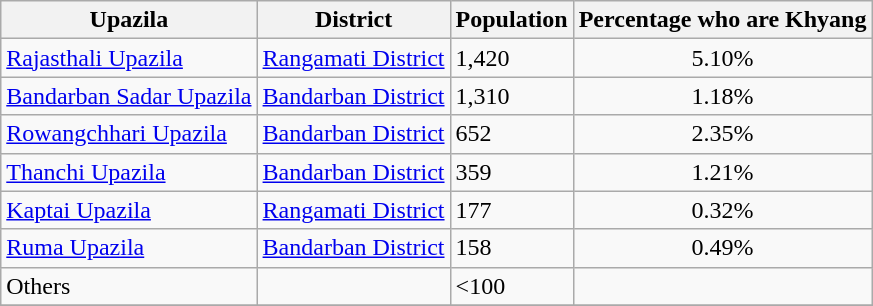<table class="wikitable sortable">
<tr>
<th>Upazila</th>
<th>District</th>
<th>Population</th>
<th>Percentage who are Khyang</th>
</tr>
<tr>
<td><a href='#'>Rajasthali Upazila</a></td>
<td><a href='#'>Rangamati District</a></td>
<td>1,420</td>
<td align=center>5.10%</td>
</tr>
<tr>
<td><a href='#'>Bandarban Sadar Upazila</a></td>
<td><a href='#'>Bandarban District</a></td>
<td>1,310</td>
<td align=center>1.18%</td>
</tr>
<tr>
<td><a href='#'>Rowangchhari Upazila</a></td>
<td><a href='#'>Bandarban District</a></td>
<td>652</td>
<td align=center>2.35%</td>
</tr>
<tr>
<td><a href='#'>Thanchi Upazila</a></td>
<td><a href='#'>Bandarban District</a></td>
<td>359</td>
<td align=center>1.21%</td>
</tr>
<tr>
<td><a href='#'>Kaptai Upazila</a></td>
<td><a href='#'>Rangamati District</a></td>
<td>177</td>
<td align=center>0.32%</td>
</tr>
<tr>
<td><a href='#'>Ruma Upazila</a></td>
<td><a href='#'>Bandarban District</a></td>
<td>158</td>
<td align=center>0.49%</td>
</tr>
<tr>
<td>Others</td>
<td></td>
<td><100</td>
<td></td>
</tr>
<tr>
</tr>
</table>
